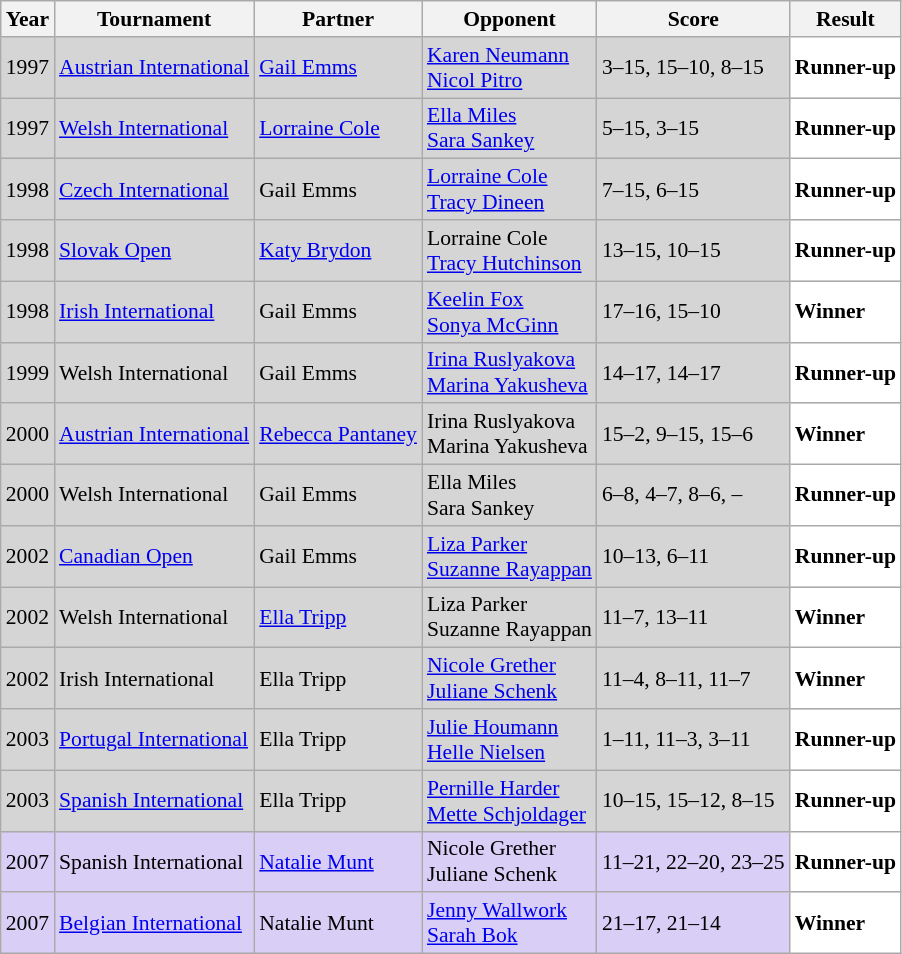<table class="sortable wikitable" style="font-size: 90%;">
<tr>
<th>Year</th>
<th>Tournament</th>
<th>Partner</th>
<th>Opponent</th>
<th>Score</th>
<th>Result</th>
</tr>
<tr style="background:#D5D5D5">
<td align="center">1997</td>
<td align="left"><a href='#'>Austrian International</a></td>
<td align="left"> <a href='#'>Gail Emms</a></td>
<td align="left"> <a href='#'>Karen Neumann</a><br> <a href='#'>Nicol Pitro</a></td>
<td align="left">3–15, 15–10, 8–15</td>
<td style="text-align:left; background:white"> <strong>Runner-up</strong></td>
</tr>
<tr style="background:#D5D5D5">
<td align="center">1997</td>
<td align="left"><a href='#'>Welsh International</a></td>
<td align="left"> <a href='#'>Lorraine Cole</a></td>
<td align="left"> <a href='#'>Ella Miles</a><br> <a href='#'>Sara Sankey</a></td>
<td align="left">5–15, 3–15</td>
<td style="text-align:left; background:white"> <strong>Runner-up</strong></td>
</tr>
<tr style="background:#D5D5D5">
<td align="center">1998</td>
<td align="left"><a href='#'>Czech International</a></td>
<td align="left"> Gail Emms</td>
<td align="left"> <a href='#'>Lorraine Cole</a><br> <a href='#'>Tracy Dineen</a></td>
<td align="left">7–15, 6–15</td>
<td style="text-align:left; background:white"> <strong>Runner-up</strong></td>
</tr>
<tr style="background:#D5D5D5">
<td align="center">1998</td>
<td align="left"><a href='#'>Slovak Open</a></td>
<td align="left"> <a href='#'>Katy Brydon</a></td>
<td align="left"> Lorraine Cole<br> <a href='#'>Tracy Hutchinson</a></td>
<td align="left">13–15, 10–15</td>
<td style="text-align:left; background:white"> <strong>Runner-up</strong></td>
</tr>
<tr style="background:#D5D5D5">
<td align="center">1998</td>
<td align="left"><a href='#'>Irish International</a></td>
<td align="left"> Gail Emms</td>
<td align="left"> <a href='#'>Keelin Fox</a><br> <a href='#'>Sonya McGinn</a></td>
<td align="left">17–16, 15–10</td>
<td style="text-align:left; background:white"> <strong>Winner</strong></td>
</tr>
<tr style="background:#D5D5D5">
<td align="center">1999</td>
<td align="left">Welsh International</td>
<td align="left"> Gail Emms</td>
<td align="left"> <a href='#'>Irina Ruslyakova</a><br> <a href='#'>Marina Yakusheva</a></td>
<td align="left">14–17, 14–17</td>
<td style="text-align:left; background:white"> <strong>Runner-up</strong></td>
</tr>
<tr style="background:#D5D5D5">
<td align="center">2000</td>
<td align="left"><a href='#'>Austrian International</a></td>
<td align="left"> <a href='#'>Rebecca Pantaney</a></td>
<td align="left"> Irina Ruslyakova<br> Marina Yakusheva</td>
<td align="left">15–2, 9–15, 15–6</td>
<td style="text-align:left; background:white"> <strong>Winner</strong></td>
</tr>
<tr style="background:#D5D5D5">
<td align="center">2000</td>
<td align="left">Welsh International</td>
<td align="left"> Gail Emms</td>
<td align="left"> Ella Miles<br> Sara Sankey</td>
<td align="left">6–8, 4–7, 8–6, –</td>
<td style="text-align:left; background:white"> <strong>Runner-up</strong></td>
</tr>
<tr style="background:#D5D5D5">
<td align="center">2002</td>
<td align="left"><a href='#'>Canadian Open</a></td>
<td align="left"> Gail Emms</td>
<td align="left"> <a href='#'>Liza Parker</a><br> <a href='#'>Suzanne Rayappan</a></td>
<td align="left">10–13, 6–11</td>
<td style="text-align:left; background:white"> <strong>Runner-up</strong></td>
</tr>
<tr style="background:#D5D5D5">
<td align="center">2002</td>
<td align="left">Welsh International</td>
<td align="left"> <a href='#'>Ella Tripp</a></td>
<td align="left"> Liza Parker<br> Suzanne Rayappan</td>
<td align="left">11–7, 13–11</td>
<td style="text-align:left; background:white"> <strong>Winner</strong></td>
</tr>
<tr style="background:#D5D5D5">
<td align="center">2002</td>
<td align="left">Irish International</td>
<td align="left"> Ella Tripp</td>
<td align="left"> <a href='#'>Nicole Grether</a><br> <a href='#'>Juliane Schenk</a></td>
<td align="left">11–4, 8–11, 11–7</td>
<td style="text-align:left; background:white"> <strong>Winner</strong></td>
</tr>
<tr style="background:#D5D5D5">
<td align="center">2003</td>
<td align="left"><a href='#'>Portugal International</a></td>
<td align="left"> Ella Tripp</td>
<td align="left"> <a href='#'>Julie Houmann</a><br> <a href='#'>Helle Nielsen</a></td>
<td align="left">1–11, 11–3, 3–11</td>
<td style="text-align:left; background:white"> <strong>Runner-up</strong></td>
</tr>
<tr style="background:#D5D5D5">
<td align="center">2003</td>
<td align="left"><a href='#'>Spanish International</a></td>
<td align="left"> Ella Tripp</td>
<td align="left"> <a href='#'>Pernille Harder</a><br> <a href='#'>Mette Schjoldager</a></td>
<td align="left">10–15, 15–12, 8–15</td>
<td style="text-align:left; background:white"> <strong>Runner-up</strong></td>
</tr>
<tr style="background:#D8CEF6">
<td align="center">2007</td>
<td align="left">Spanish International</td>
<td align="left"> <a href='#'>Natalie Munt</a></td>
<td align="left"> Nicole Grether<br> Juliane Schenk</td>
<td align="left">11–21, 22–20, 23–25</td>
<td style="text-align:left; background:white"> <strong>Runner-up</strong></td>
</tr>
<tr style="background:#D8CEF6">
<td align="center">2007</td>
<td align="left"><a href='#'>Belgian International</a></td>
<td align="left"> Natalie Munt</td>
<td align="left"> <a href='#'>Jenny Wallwork</a><br> <a href='#'>Sarah Bok</a></td>
<td align="left">21–17, 21–14</td>
<td style="text-align:left; background:white"> <strong>Winner</strong></td>
</tr>
</table>
